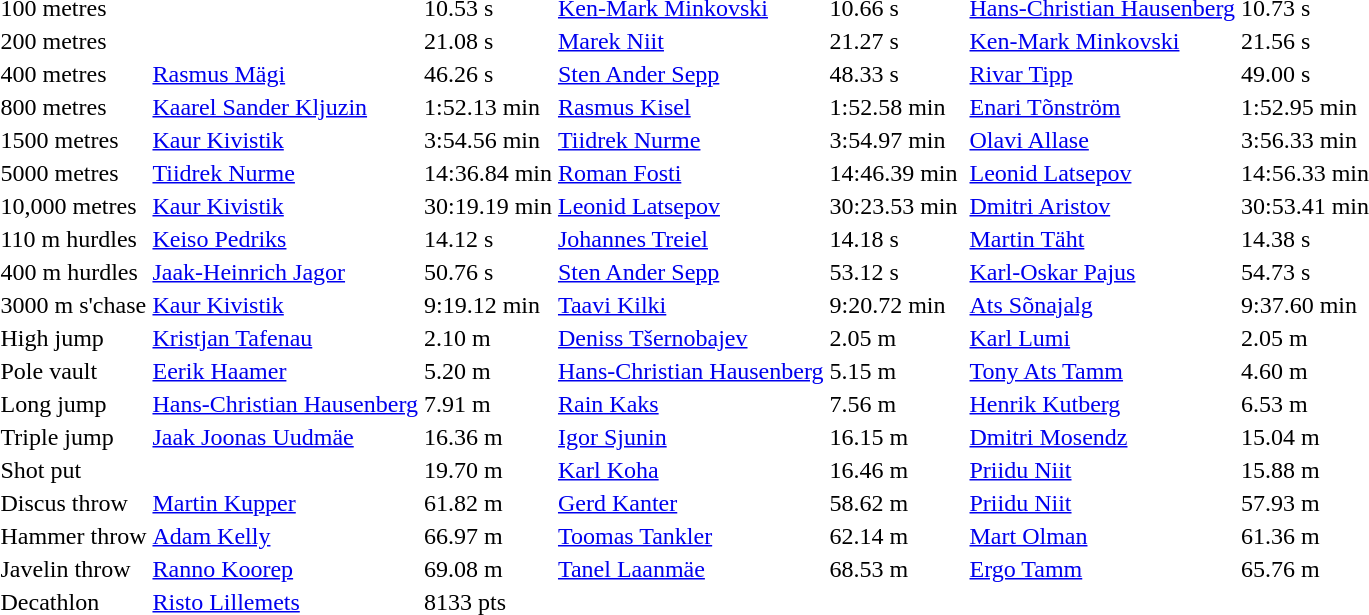<table>
<tr>
</tr>
<tr>
<td>100 metres</td>
<td></td>
<td>10.53 s</td>
<td><a href='#'>Ken-Mark Minkovski</a></td>
<td>10.66 s </td>
<td><a href='#'>Hans-Christian Hausenberg</a></td>
<td>10.73 s </td>
</tr>
<tr>
<td>200 metres</td>
<td></td>
<td>21.08 s</td>
<td><a href='#'>Marek Niit</a></td>
<td>21.27 s </td>
<td><a href='#'>Ken-Mark Minkovski</a></td>
<td>21.56 s</td>
</tr>
<tr>
<td>400 metres</td>
<td><a href='#'>Rasmus Mägi</a></td>
<td>46.26 s</td>
<td><a href='#'>Sten Ander Sepp</a></td>
<td>48.33 s </td>
<td><a href='#'>Rivar Tipp</a></td>
<td>49.00 s </td>
</tr>
<tr>
<td>800 metres</td>
<td><a href='#'>Kaarel Sander Kljuzin</a></td>
<td>1:52.13 min </td>
<td><a href='#'>Rasmus Kisel</a></td>
<td>1:52.58 min</td>
<td><a href='#'>Enari Tõnström</a></td>
<td>1:52.95 min </td>
</tr>
<tr>
<td>1500 metres</td>
<td><a href='#'>Kaur Kivistik</a></td>
<td>3:54.56 min</td>
<td><a href='#'>Tiidrek Nurme</a></td>
<td>3:54.97 min </td>
<td><a href='#'>Olavi Allase</a></td>
<td>3:56.33 min </td>
</tr>
<tr>
<td>5000 metres</td>
<td><a href='#'>Tiidrek Nurme</a></td>
<td>14:36.84 min</td>
<td><a href='#'>Roman Fosti</a></td>
<td>14:46.39 min </td>
<td><a href='#'>Leonid Latsepov</a></td>
<td>14:56.33 min</td>
</tr>
<tr>
<td>10,000 metres</td>
<td><a href='#'>Kaur Kivistik</a></td>
<td>30:19.19 min</td>
<td><a href='#'>Leonid Latsepov</a></td>
<td>30:23.53 min </td>
<td><a href='#'>Dmitri Aristov</a></td>
<td>30:53.41 min </td>
</tr>
<tr>
<td>110 m hurdles</td>
<td><a href='#'>Keiso Pedriks</a></td>
<td>14.12 s</td>
<td><a href='#'>Johannes Treiel</a></td>
<td>14.18 s</td>
<td><a href='#'>Martin Täht</a></td>
<td>14.38 s </td>
</tr>
<tr>
<td>400 m hurdles</td>
<td><a href='#'>Jaak-Heinrich Jagor</a></td>
<td>50.76 s</td>
<td><a href='#'>Sten Ander Sepp</a></td>
<td>53.12 s </td>
<td><a href='#'>Karl-Oskar Pajus</a></td>
<td>54.73 s </td>
</tr>
<tr>
<td>3000 m s'chase</td>
<td><a href='#'>Kaur Kivistik</a></td>
<td>9:19.12 min</td>
<td><a href='#'>Taavi Kilki</a></td>
<td>9:20.72 min </td>
<td><a href='#'>Ats Sõnajalg</a></td>
<td>9:37.60 min</td>
</tr>
<tr>
<td>High jump</td>
<td><a href='#'>Kristjan Tafenau</a></td>
<td>2.10 m</td>
<td><a href='#'>Deniss Tšernobajev</a></td>
<td>2.05 m </td>
<td><a href='#'>Karl Lumi</a></td>
<td>2.05 m</td>
</tr>
<tr>
<td>Pole vault</td>
<td><a href='#'>Eerik Haamer</a></td>
<td>5.20 m</td>
<td><a href='#'>Hans-Christian Hausenberg</a></td>
<td>5.15 m </td>
<td><a href='#'>Tony Ats Tamm</a></td>
<td>4.60 m </td>
</tr>
<tr>
<td>Long jump</td>
<td><a href='#'>Hans-Christian Hausenberg</a></td>
<td>7.91 m</td>
<td><a href='#'>Rain Kaks</a></td>
<td>7.56 m </td>
<td><a href='#'>Henrik Kutberg</a></td>
<td>6.53 m </td>
</tr>
<tr>
<td>Triple jump</td>
<td><a href='#'>Jaak Joonas Uudmäe</a></td>
<td>16.36 m</td>
<td><a href='#'>Igor Sjunin</a></td>
<td>16.15 m </td>
<td><a href='#'>Dmitri Mosendz</a></td>
<td>15.04 m</td>
</tr>
<tr>
<td>Shot put</td>
<td></td>
<td>19.70 m</td>
<td><a href='#'>Karl Koha</a></td>
<td>16.46 m</td>
<td><a href='#'>Priidu Niit</a></td>
<td>15.88 m </td>
</tr>
<tr>
<td>Discus throw</td>
<td><a href='#'>Martin Kupper</a></td>
<td>61.82 m</td>
<td><a href='#'>Gerd Kanter</a></td>
<td>58.62 m </td>
<td><a href='#'>Priidu Niit</a></td>
<td>57.93 m</td>
</tr>
<tr>
<td>Hammer throw</td>
<td><a href='#'>Adam Kelly</a></td>
<td>66.97 m</td>
<td><a href='#'>Toomas Tankler</a></td>
<td>62.14 m</td>
<td><a href='#'>Mart Olman</a></td>
<td>61.36 m </td>
</tr>
<tr>
<td>Javelin throw</td>
<td><a href='#'>Ranno Koorep</a></td>
<td>69.08 m </td>
<td><a href='#'>Tanel Laanmäe</a></td>
<td>68.53 m </td>
<td><a href='#'>Ergo Tamm</a></td>
<td>65.76 m</td>
</tr>
<tr>
<td>Decathlon</td>
<td><a href='#'>Risto Lillemets</a></td>
<td>8133 pts </td>
<td></td>
<td></td>
<td></td>
<td></td>
</tr>
</table>
